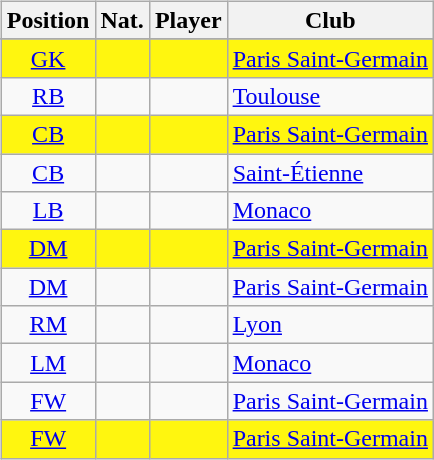<table style="width:100%;">
<tr>
<td width="50%"><br><table class="sortable wikitable" style="text-align: center;">
<tr>
<th>Position</th>
<th>Nat.</th>
<th>Player</th>
<th>Club</th>
</tr>
<tr>
</tr>
<tr bgcolor=#FFF60F>
<td><a href='#'>GK</a></td>
<td></td>
<td align=left></td>
<td align=left><a href='#'>Paris Saint-Germain</a></td>
</tr>
<tr>
<td><a href='#'>RB</a></td>
<td></td>
<td align=left></td>
<td align=left><a href='#'>Toulouse</a></td>
</tr>
<tr bgcolor=#FFF60F>
<td><a href='#'>CB</a></td>
<td></td>
<td align=left></td>
<td align=left><a href='#'>Paris Saint-Germain</a></td>
</tr>
<tr>
<td><a href='#'>CB</a></td>
<td></td>
<td align=left></td>
<td align=left><a href='#'>Saint-Étienne</a></td>
</tr>
<tr>
<td><a href='#'>LB</a></td>
<td></td>
<td align=left></td>
<td align=left><a href='#'>Monaco</a></td>
</tr>
<tr bgcolor=#FFF60F>
<td><a href='#'>DM</a></td>
<td></td>
<td align=left></td>
<td align=left><a href='#'>Paris Saint-Germain</a></td>
</tr>
<tr>
<td><a href='#'>DM</a></td>
<td></td>
<td align=left></td>
<td align=left><a href='#'>Paris Saint-Germain</a></td>
</tr>
<tr>
<td><a href='#'>RM</a></td>
<td></td>
<td align=left></td>
<td align=left><a href='#'>Lyon</a></td>
</tr>
<tr>
<td><a href='#'>LM</a></td>
<td></td>
<td align=left></td>
<td align=left><a href='#'>Monaco</a></td>
</tr>
<tr>
<td><a href='#'>FW</a></td>
<td></td>
<td align=left></td>
<td align=left><a href='#'>Paris Saint-Germain</a></td>
</tr>
<tr bgcolor=#FFF60F>
<td><a href='#'>FW</a></td>
<td></td>
<td align=left></td>
<td align=left><a href='#'>Paris Saint-Germain</a></td>
</tr>
</table>
</td>
<td width="50%"><br><div>












</div></td>
</tr>
</table>
